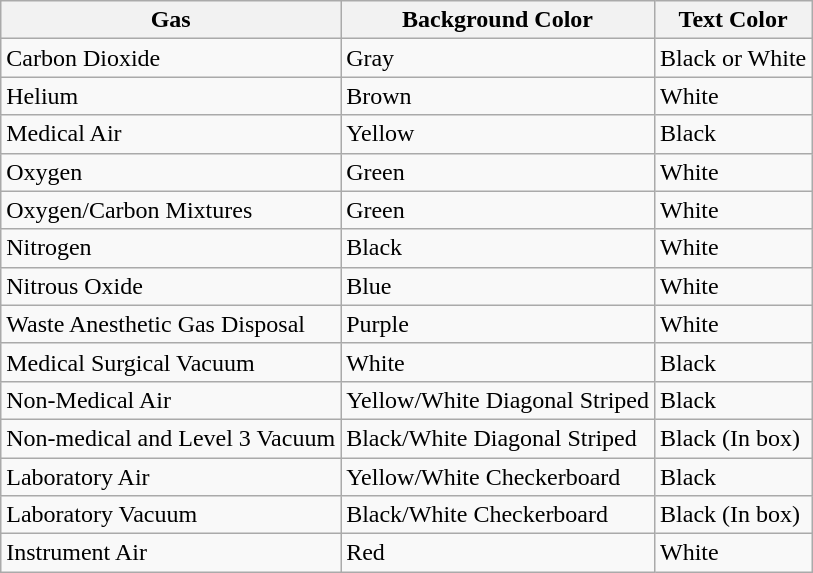<table class="wikitable">
<tr>
<th>Gas</th>
<th>Background Color</th>
<th>Text Color</th>
</tr>
<tr>
<td>Carbon Dioxide</td>
<td>Gray</td>
<td>Black or White</td>
</tr>
<tr>
<td>Helium</td>
<td>Brown</td>
<td>White</td>
</tr>
<tr>
<td>Medical Air</td>
<td>Yellow</td>
<td>Black</td>
</tr>
<tr>
<td>Oxygen</td>
<td>Green</td>
<td>White</td>
</tr>
<tr>
<td>Oxygen/Carbon Mixtures</td>
<td>Green</td>
<td>White</td>
</tr>
<tr>
<td>Nitrogen</td>
<td>Black</td>
<td>White</td>
</tr>
<tr>
<td>Nitrous Oxide</td>
<td>Blue</td>
<td>White</td>
</tr>
<tr>
<td>Waste Anesthetic Gas Disposal</td>
<td>Purple</td>
<td>White</td>
</tr>
<tr>
<td>Medical Surgical Vacuum</td>
<td>White</td>
<td>Black</td>
</tr>
<tr>
<td>Non-Medical Air</td>
<td>Yellow/White Diagonal Striped</td>
<td>Black</td>
</tr>
<tr>
<td>Non-medical and Level 3 Vacuum</td>
<td>Black/White Diagonal Striped</td>
<td>Black (In box)</td>
</tr>
<tr>
<td>Laboratory Air</td>
<td>Yellow/White Checkerboard</td>
<td>Black</td>
</tr>
<tr>
<td>Laboratory Vacuum</td>
<td>Black/White Checkerboard</td>
<td>Black (In box)</td>
</tr>
<tr>
<td>Instrument Air</td>
<td>Red</td>
<td>White</td>
</tr>
</table>
